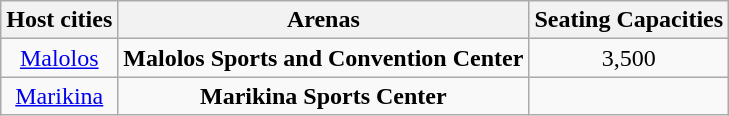<table class="wikitable" style="text-align:center">
<tr>
<th>Host cities</th>
<th>Arenas</th>
<th>Seating Capacities</th>
</tr>
<tr>
<td><a href='#'>Malolos</a></td>
<td><strong>Malolos Sports and Convention Center</strong></td>
<td>3,500</td>
</tr>
<tr>
<td><a href='#'>Marikina</a></td>
<td><strong>Marikina Sports Center</strong></td>
<td></td>
</tr>
</table>
